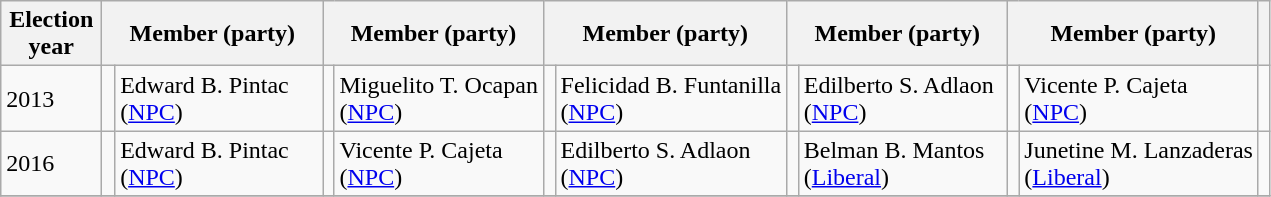<table class=wikitable>
<tr>
<th width=60px>Election<br>year</th>
<th colspan=2 width=140px>Member (party)</th>
<th colspan=2 width=140px>Member (party)</th>
<th colspan=2 width=140px>Member (party)</th>
<th colspan=2 width=140px>Member (party)</th>
<th colspan=2 width=140px>Member (party)</th>
<th !></th>
</tr>
<tr>
<td>2013</td>
<td bgcolor=></td>
<td>Edward B. Pintac<br>(<a href='#'>NPC</a>)</td>
<td bgcolor=></td>
<td>Miguelito T. Ocapan<br>(<a href='#'>NPC</a>)</td>
<td bgcolor=></td>
<td>Felicidad B. Funtanilla<br>(<a href='#'>NPC</a>)</td>
<td bgcolor=></td>
<td>Edilberto S. Adlaon<br>(<a href='#'>NPC</a>)</td>
<td bgcolor=></td>
<td>Vicente P. Cajeta<br>(<a href='#'>NPC</a>)</td>
<td></td>
</tr>
<tr>
<td>2016</td>
<td bgcolor=></td>
<td>Edward B. Pintac<br>(<a href='#'>NPC</a>)</td>
<td bgcolor=></td>
<td>Vicente P. Cajeta<br>(<a href='#'>NPC</a>)</td>
<td bgcolor=></td>
<td>Edilberto S. Adlaon<br>(<a href='#'>NPC</a>)</td>
<td bgcolor=></td>
<td>Belman B. Mantos<br>(<a href='#'>Liberal</a>)</td>
<td bgcolor=></td>
<td>Junetine M. Lanzaderas<br>(<a href='#'>Liberal</a>)</td>
<td></td>
</tr>
<tr>
</tr>
</table>
